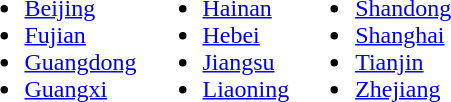<table>
<tr>
<td><br><ul><li><a href='#'>Beijing</a></li><li><a href='#'>Fujian</a></li><li><a href='#'>Guangdong</a></li><li><a href='#'>Guangxi</a></li></ul></td>
<td valign="top"><br><ul><li><a href='#'>Hainan</a></li><li><a href='#'>Hebei</a></li><li><a href='#'>Jiangsu</a></li><li><a href='#'>Liaoning</a></li></ul></td>
<td valign="top"><br><ul><li><a href='#'>Shandong</a></li><li><a href='#'>Shanghai</a></li><li><a href='#'>Tianjin</a></li><li><a href='#'>Zhejiang</a></li></ul></td>
</tr>
</table>
